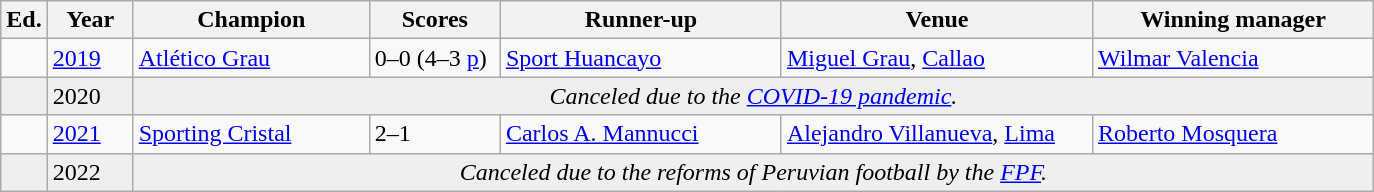<table class="wikitable sortable">
<tr>
<th width=px>Ed.</th>
<th width=50px>Year</th>
<th width=150px>Champion</th>
<th width=80px>Scores</th>
<th width=180px>Runner-up</th>
<th width=200px>Venue</th>
<th width=180px>Winning manager</th>
</tr>
<tr>
<td></td>
<td><a href='#'>2019</a></td>
<td><a href='#'>Atlético Grau</a> </td>
<td>0–0 (4–3 <a href='#'>p</a>)</td>
<td><a href='#'>Sport Huancayo</a></td>
<td><a href='#'>Miguel Grau</a>, <a href='#'>Callao</a></td>
<td> <a href='#'>Wilmar Valencia</a></td>
</tr>
<tr bgcolor=#efefef>
<td></td>
<td>2020</td>
<td colspan="5" align=center><em>Canceled due to the <a href='#'>COVID-19 pandemic</a>.</em></td>
</tr>
<tr>
<td></td>
<td><a href='#'>2021</a></td>
<td><a href='#'>Sporting Cristal</a> </td>
<td>2–1</td>
<td><a href='#'>Carlos A. Mannucci</a></td>
<td><a href='#'>Alejandro Villanueva</a>, <a href='#'>Lima</a></td>
<td> <a href='#'>Roberto Mosquera</a></td>
</tr>
<tr bgcolor=#efefef>
<td></td>
<td>2022</td>
<td colspan="5" rowspan="2" align="center"><em>Canceled due to the reforms of Peruvian football by the <a href='#'>FPF</a>.</em></td>
</tr>
</table>
